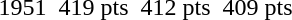<table>
<tr>
<td>1951</td>
<td></td>
<td>419 pts</td>
<td></td>
<td>412 pts</td>
<td></td>
<td>409 pts</td>
</tr>
</table>
